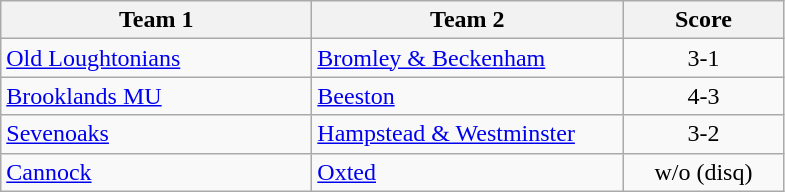<table class="wikitable" style="font-size: 100%">
<tr>
<th width=200>Team 1</th>
<th width=200>Team 2</th>
<th width=100>Score</th>
</tr>
<tr>
<td><a href='#'>Old Loughtonians</a></td>
<td><a href='#'>Bromley & Beckenham</a></td>
<td align=center>3-1</td>
</tr>
<tr>
<td><a href='#'>Brooklands MU</a></td>
<td><a href='#'>Beeston</a></td>
<td align=center>4-3</td>
</tr>
<tr>
<td><a href='#'>Sevenoaks</a></td>
<td><a href='#'>Hampstead & Westminster</a></td>
<td align=center>3-2</td>
</tr>
<tr>
<td><a href='#'>Cannock</a></td>
<td><a href='#'>Oxted</a></td>
<td align=center>w/o (disq)</td>
</tr>
</table>
